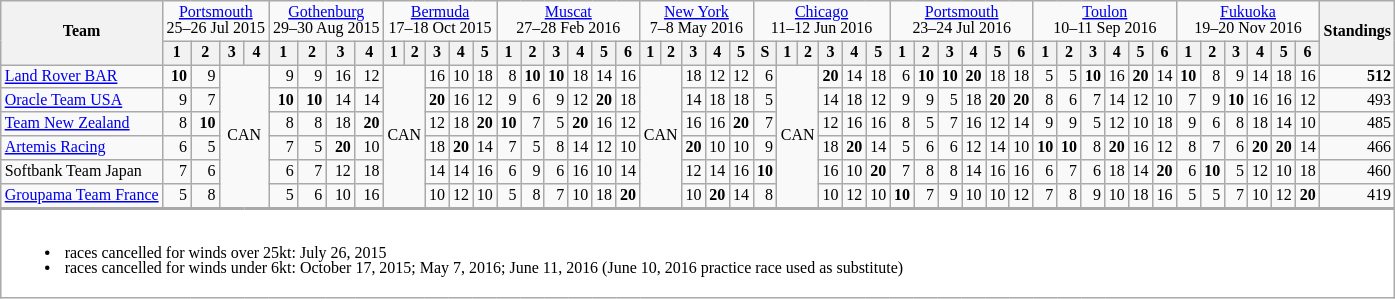<table class=wikitable style=text-align:right;font-size:8pt;line-height:1>
<tr align=center>
<th rowspan=2>Team</th>
<td colspan=4><a href='#'>Portsmouth</a><br>25–26 Jul 2015</td>
<td colspan=4><a href='#'>Gothenburg</a><br>29–30 Aug 2015</td>
<td colspan=5><a href='#'>Bermuda</a><br>17–18 Oct 2015</td>
<td colspan=6><a href='#'>Muscat</a><br>27–28 Feb 2016</td>
<td colspan=5><a href='#'>New York</a><br>7–8 May 2016</td>
<td colspan=6><a href='#'>Chicago</a><br>11–12 Jun 2016</td>
<td colspan=6><a href='#'>Portsmouth</a><br>23–24 Jul 2016</td>
<td colspan=6><a href='#'>Toulon</a><br>10–11 Sep 2016</td>
<td colspan=6><a href='#'>Fukuoka</a><br>19–20 Nov 2016</td>
<th rowspan=2>Standings</th>
</tr>
<tr>
<th>1</th>
<th>2</th>
<th>3</th>
<th>4</th>
<th>1</th>
<th>2</th>
<th>3</th>
<th>4</th>
<th>1</th>
<th>2</th>
<th>3</th>
<th>4</th>
<th>5</th>
<th>1</th>
<th>2</th>
<th>3</th>
<th>4</th>
<th>5</th>
<th>6</th>
<th>1</th>
<th>2</th>
<th>3</th>
<th>4</th>
<th>5</th>
<th>S</th>
<th>1</th>
<th>2</th>
<th>3</th>
<th>4</th>
<th>5</th>
<th>1</th>
<th>2</th>
<th>3</th>
<th>4</th>
<th>5</th>
<th>6</th>
<th>1</th>
<th>2</th>
<th>3</th>
<th>4</th>
<th>5</th>
<th>6</th>
<th>1</th>
<th>2</th>
<th>3</th>
<th>4</th>
<th>5</th>
<th>6</th>
</tr>
<tr>
<td align=left> <a href='#'>Land Rover BAR</a></td>
<td><strong>10</strong></td>
<td>9</td>
<td rowspan=6 colspan=2 align=center>CAN</td>
<td>9</td>
<td>9</td>
<td>16</td>
<td>12</td>
<td rowspan=6 colspan=2 align=center>CAN</td>
<td>16</td>
<td>10</td>
<td>18</td>
<td>8</td>
<td><strong>10</strong></td>
<td><strong>10</strong></td>
<td>18</td>
<td>14</td>
<td>16</td>
<td rowspan=6 colspan=2 align=center>CAN</td>
<td>18</td>
<td>12</td>
<td>12</td>
<td>6</td>
<td rowspan=6 colspan=2 align=center>CAN</td>
<td><strong>20</strong></td>
<td>14</td>
<td>18</td>
<td>6</td>
<td><strong>10</strong></td>
<td><strong>10</strong></td>
<td><strong>20</strong></td>
<td>18</td>
<td>18</td>
<td>5</td>
<td>5</td>
<td><strong>10</strong></td>
<td>16</td>
<td><strong>20</strong></td>
<td>14</td>
<td><strong>10</strong></td>
<td>8</td>
<td>9</td>
<td>14</td>
<td>18</td>
<td>16</td>
<td><strong>512</strong></td>
</tr>
<tr>
<td align=left> <a href='#'>Oracle Team USA</a></td>
<td>9</td>
<td>7</td>
<td><strong>10</strong></td>
<td><strong>10</strong></td>
<td>14</td>
<td>14</td>
<td><strong>20</strong></td>
<td>16</td>
<td>12</td>
<td>9</td>
<td>6</td>
<td>9</td>
<td>12</td>
<td><strong>20</strong></td>
<td>18</td>
<td>14</td>
<td>18</td>
<td>18</td>
<td>5</td>
<td>14</td>
<td>18</td>
<td>12</td>
<td>9</td>
<td>9</td>
<td>5</td>
<td>18</td>
<td><strong>20</strong></td>
<td><strong>20</strong></td>
<td>8</td>
<td>6</td>
<td>7</td>
<td>14</td>
<td>12</td>
<td>10</td>
<td>7</td>
<td>9</td>
<td><strong>10</strong></td>
<td>16</td>
<td>16</td>
<td>12</td>
<td>493</td>
</tr>
<tr>
<td align=left> <a href='#'>Team New Zealand</a></td>
<td>8</td>
<td><strong>10</strong></td>
<td>8</td>
<td>8</td>
<td>18</td>
<td><strong>20</strong></td>
<td>12</td>
<td>18</td>
<td><strong>20</strong></td>
<td><strong>10</strong></td>
<td>7</td>
<td>5</td>
<td><strong>20</strong></td>
<td>16</td>
<td>12</td>
<td>16</td>
<td>16</td>
<td><strong>20</strong></td>
<td>7</td>
<td>12</td>
<td>16</td>
<td>16</td>
<td>8</td>
<td>5</td>
<td>7</td>
<td>16</td>
<td>12</td>
<td>14</td>
<td>9</td>
<td>9</td>
<td>5</td>
<td>12</td>
<td>10</td>
<td>18</td>
<td>9</td>
<td>6</td>
<td>8</td>
<td>18</td>
<td>14</td>
<td>10</td>
<td>485</td>
</tr>
<tr>
<td align=left> <a href='#'>Artemis Racing</a></td>
<td>6</td>
<td>5</td>
<td>7</td>
<td>5</td>
<td><strong>20</strong></td>
<td>10</td>
<td>18</td>
<td><strong>20</strong></td>
<td>14</td>
<td>7</td>
<td>5</td>
<td>8</td>
<td>14</td>
<td>12</td>
<td>10</td>
<td><strong>20</strong></td>
<td>10</td>
<td>10</td>
<td>9</td>
<td>18</td>
<td><strong>20</strong></td>
<td>14</td>
<td>5</td>
<td>6</td>
<td>6</td>
<td>12</td>
<td>14</td>
<td>10</td>
<td><strong>10</strong></td>
<td><strong>10</strong></td>
<td>8</td>
<td><strong>20</strong></td>
<td>16</td>
<td>12</td>
<td>8</td>
<td>7</td>
<td>6</td>
<td><strong>20</strong></td>
<td><strong>20</strong></td>
<td>14</td>
<td>466</td>
</tr>
<tr>
<td align=left> Softbank Team Japan</td>
<td>7</td>
<td>6</td>
<td>6</td>
<td>7</td>
<td>12</td>
<td>18</td>
<td>14</td>
<td>14</td>
<td>16</td>
<td>6</td>
<td>9</td>
<td>6</td>
<td>16</td>
<td>10</td>
<td>14</td>
<td>12</td>
<td>14</td>
<td>16</td>
<td><strong>10</strong></td>
<td>16</td>
<td>10</td>
<td><strong>20</strong></td>
<td>7</td>
<td>8</td>
<td>8</td>
<td>14</td>
<td>16</td>
<td>16</td>
<td>6</td>
<td>7</td>
<td>6</td>
<td>18</td>
<td>14</td>
<td><strong>20</strong></td>
<td>6</td>
<td><strong>10</strong></td>
<td>5</td>
<td>12</td>
<td>10</td>
<td>18</td>
<td>460</td>
</tr>
<tr>
<td align=left> <a href='#'>Groupama Team France</a></td>
<td>5</td>
<td>8</td>
<td>5</td>
<td>6</td>
<td>10</td>
<td>16</td>
<td>10</td>
<td>12</td>
<td>10</td>
<td>5</td>
<td>8</td>
<td>7</td>
<td>10</td>
<td>18</td>
<td><strong>20</strong></td>
<td>10</td>
<td><strong>20</strong></td>
<td>14</td>
<td>8</td>
<td>10</td>
<td>12</td>
<td>10</td>
<td><strong>10</strong></td>
<td>7</td>
<td>9</td>
<td>10</td>
<td>10</td>
<td>12</td>
<td>7</td>
<td>8</td>
<td>9</td>
<td>10</td>
<td>18</td>
<td>16</td>
<td>5</td>
<td>5</td>
<td>7</td>
<td>10</td>
<td>12</td>
<td><strong>20</strong></td>
<td>419</td>
</tr>
<tr style="border-top:solid darkgrey 2px">
<td colspan=50 align=left bgcolor=white><br><ul><li>races cancelled for winds over 25kt: July 26, 2015</li><li>races cancelled for winds under 6kt: October 17, 2015; May 7, 2016; June 11, 2016 (June 10, 2016 practice race used as substitute)</li></ul></td>
</tr>
</table>
